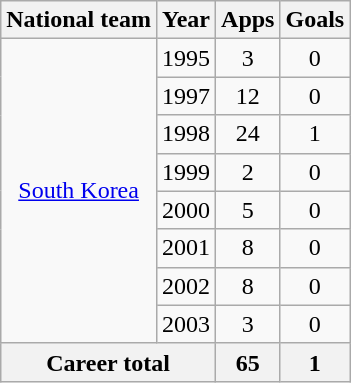<table class="wikitable" style="text-align:center">
<tr>
<th>National team</th>
<th>Year</th>
<th>Apps</th>
<th>Goals</th>
</tr>
<tr>
<td rowspan="8"><a href='#'>South Korea</a></td>
<td>1995</td>
<td>3</td>
<td>0</td>
</tr>
<tr>
<td>1997</td>
<td>12</td>
<td>0</td>
</tr>
<tr>
<td>1998</td>
<td>24</td>
<td>1</td>
</tr>
<tr>
<td>1999</td>
<td>2</td>
<td>0</td>
</tr>
<tr>
<td>2000</td>
<td>5</td>
<td>0</td>
</tr>
<tr>
<td>2001</td>
<td>8</td>
<td>0</td>
</tr>
<tr>
<td>2002</td>
<td>8</td>
<td>0</td>
</tr>
<tr>
<td>2003</td>
<td>3</td>
<td>0</td>
</tr>
<tr>
<th colspan="2">Career total</th>
<th>65</th>
<th>1</th>
</tr>
</table>
